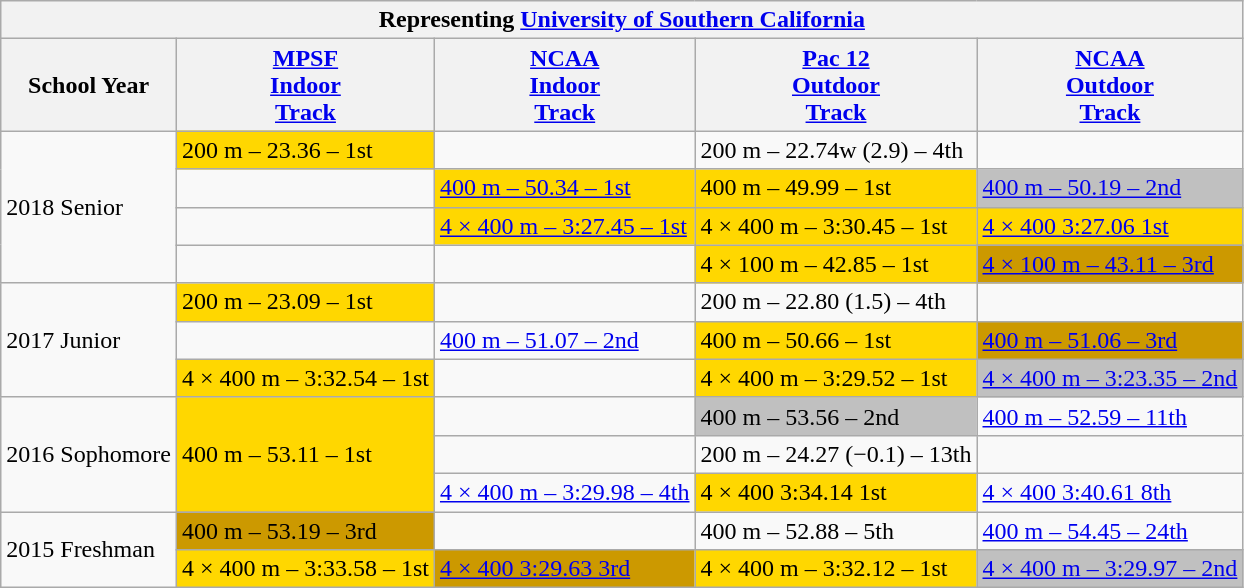<table class="wikitable sortable">
<tr>
<th colspan="7">Representing <a href='#'>University of Southern California</a></th>
</tr>
<tr>
<th>School Year</th>
<th><a href='#'>MPSF</a><br><a href='#'>Indoor<br>Track</a></th>
<th><a href='#'>NCAA</a><br><a href='#'>Indoor<br>Track</a></th>
<th><a href='#'>Pac 12</a><br><a href='#'>Outdoor<br>Track</a></th>
<th><a href='#'>NCAA</a><br><a href='#'>Outdoor<br>Track</a></th>
</tr>
<tr>
<td Rowspan=4>2018 Senior</td>
<td bgcolor=gold>200 m – 23.36 – 1st</td>
<td></td>
<td>200 m – 22.74w (2.9) – 4th</td>
<td></td>
</tr>
<tr>
<td></td>
<td bgcolor=gold><a href='#'>400 m – 50.34 – 1st</a></td>
<td bgcolor=gold>400 m – 49.99 – 1st</td>
<td bgcolor=silver><a href='#'> 400 m – 50.19 – 2nd</a></td>
</tr>
<tr>
<td></td>
<td bgcolor=gold><a href='#'>4 × 400 m – 3:27.45 – 1st</a></td>
<td bgcolor=gold>4 × 400 m – 3:30.45 – 1st</td>
<td bgcolor=gold><a href='#'>4 × 400 3:27.06 1st</a></td>
</tr>
<tr>
<td></td>
<td></td>
<td bgcolor=gold>4 × 100 m – 42.85 – 1st</td>
<td bgcolor=cc9900><a href='#'>4 × 100 m – 43.11 – 3rd</a></td>
</tr>
<tr>
<td Rowspan=3>2017 Junior</td>
<td bgcolor=gold>200 m – 23.09 – 1st</td>
<td></td>
<td>200 m – 22.80 (1.5) – 4th</td>
<td></td>
</tr>
<tr>
<td></td>
<td><a href='#'>400 m – 51.07 – 2nd</a></td>
<td bgcolor=gold>400 m – 50.66 – 1st</td>
<td bgcolor=cc9900><a href='#'>400 m – 51.06 – 3rd</a></td>
</tr>
<tr>
<td bgcolor=gold>4 × 400 m – 3:32.54 – 1st</td>
<td></td>
<td bgcolor=gold>4 × 400 m – 3:29.52 – 1st</td>
<td bgcolor=silver><a href='#'>4 × 400 m – 3:23.35 – 2nd</a></td>
</tr>
<tr>
<td Rowspan=3>2016 Sophomore</td>
<td Rowspan=3 bgcolor=gold>400 m – 53.11 – 1st</td>
<td></td>
<td bgcolor=silver>400 m – 53.56 – 2nd</td>
<td><a href='#'>400 m – 52.59 – 11th</a></td>
</tr>
<tr>
<td></td>
<td>200 m – 24.27 (−0.1) – 13th</td>
<td></td>
</tr>
<tr>
<td><a href='#'>4 × 400 m – 3:29.98 – 4th</a></td>
<td bgcolor=gold>4 × 400 3:34.14 1st</td>
<td><a href='#'>4 × 400 3:40.61 8th</a></td>
</tr>
<tr>
<td Rowspan=2>2015 Freshman</td>
<td bgcolor=cc9900>400 m – 53.19 – 3rd</td>
<td></td>
<td>400 m – 52.88 – 5th</td>
<td><a href='#'> 400 m – 54.45 – 24th</a></td>
</tr>
<tr>
<td bgcolor=gold>4 × 400 m – 3:33.58 – 1st</td>
<td bgcolor=cc9900><a href='#'>4 × 400 3:29.63 3rd</a></td>
<td bgcolor=gold>4 × 400 m – 3:32.12 – 1st</td>
<td bgcolor=silver><a href='#'>4 × 400 m – 3:29.97 – 2nd</a></td>
</tr>
</table>
